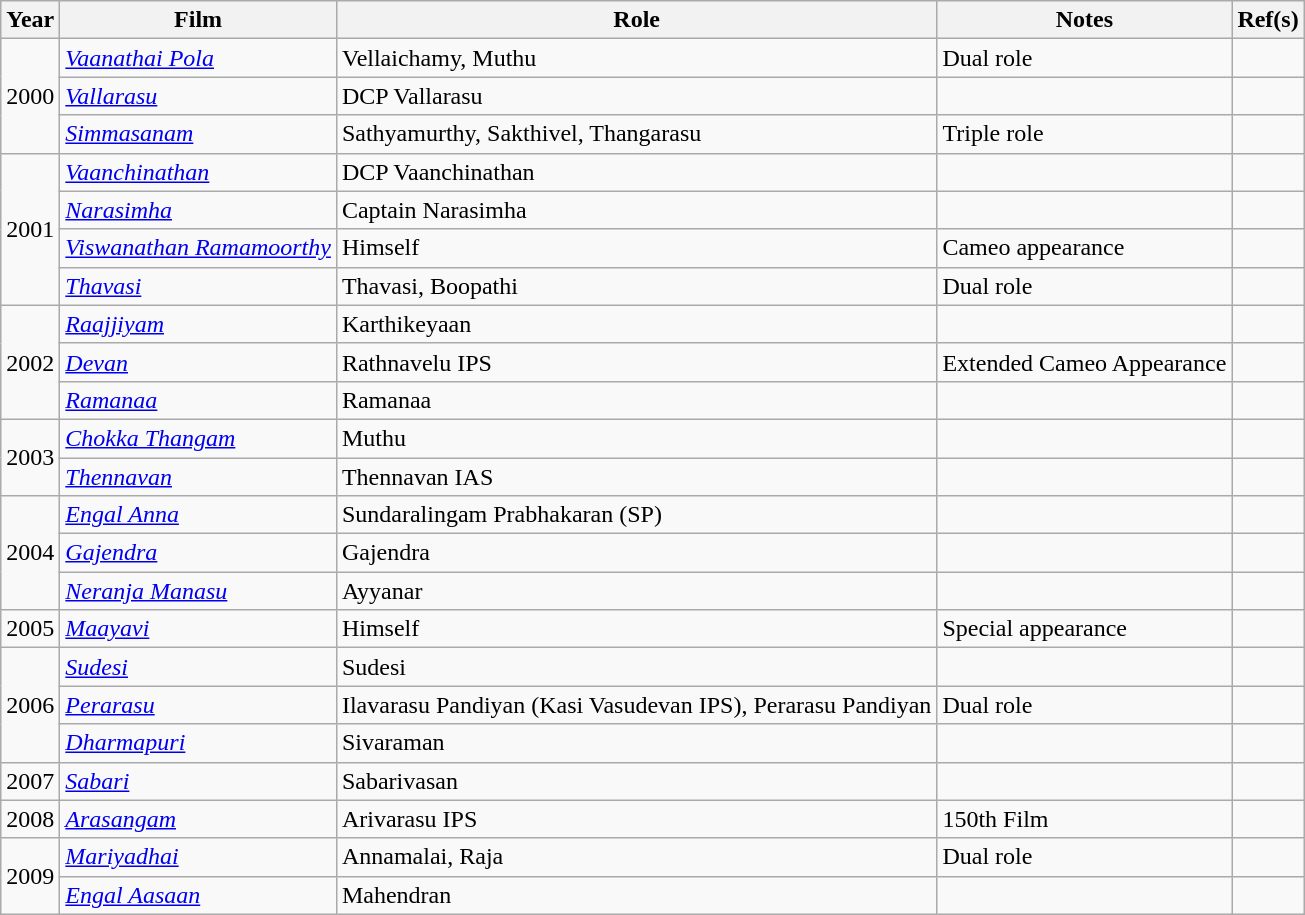<table class="wikitable">
<tr align="center">
<th>Year</th>
<th>Film</th>
<th>Role</th>
<th>Notes</th>
<th>Ref(s)</th>
</tr>
<tr>
<td rowspan="3">2000</td>
<td><em><a href='#'>Vaanathai Pola</a></em></td>
<td>Vellaichamy,  Muthu</td>
<td>Dual role</td>
<td></td>
</tr>
<tr>
<td><em><a href='#'>Vallarasu</a></em></td>
<td>DCP Vallarasu</td>
<td></td>
<td></td>
</tr>
<tr>
<td><em><a href='#'>Simmasanam</a></em></td>
<td>Sathyamurthy, Sakthivel, Thangarasu</td>
<td>Triple role</td>
<td></td>
</tr>
<tr>
<td rowspan="4">2001</td>
<td><em><a href='#'>Vaanchinathan</a></em></td>
<td>DCP Vaanchinathan</td>
<td></td>
<td></td>
</tr>
<tr>
<td><em><a href='#'>Narasimha</a></em></td>
<td>Captain Narasimha</td>
<td></td>
<td></td>
</tr>
<tr>
<td><em><a href='#'>Viswanathan Ramamoorthy</a></em></td>
<td>Himself</td>
<td>Cameo appearance</td>
<td></td>
</tr>
<tr>
<td><em><a href='#'>Thavasi</a></em></td>
<td>Thavasi, Boopathi</td>
<td>Dual role</td>
<td></td>
</tr>
<tr>
<td rowspan="3">2002</td>
<td><em><a href='#'>Raajjiyam</a></em></td>
<td>Karthikeyaan</td>
<td></td>
<td></td>
</tr>
<tr>
<td><em><a href='#'>Devan</a></em></td>
<td>Rathnavelu IPS</td>
<td>Extended Cameo Appearance</td>
<td></td>
</tr>
<tr>
<td><em><a href='#'>Ramanaa</a></em></td>
<td>Ramanaa</td>
<td></td>
<td></td>
</tr>
<tr>
<td rowspan="2">2003</td>
<td><em><a href='#'>Chokka Thangam</a></em></td>
<td>Muthu</td>
<td></td>
<td></td>
</tr>
<tr>
<td><em><a href='#'>Thennavan</a></em></td>
<td>Thennavan IAS</td>
<td></td>
<td></td>
</tr>
<tr>
<td rowspan="3">2004</td>
<td><em><a href='#'>Engal Anna</a></em></td>
<td>Sundaralingam Prabhakaran (SP)</td>
<td></td>
<td></td>
</tr>
<tr>
<td><em><a href='#'>Gajendra</a></em></td>
<td>Gajendra</td>
<td></td>
<td></td>
</tr>
<tr>
<td><em><a href='#'>Neranja Manasu</a></em></td>
<td>Ayyanar</td>
<td></td>
<td></td>
</tr>
<tr>
<td>2005</td>
<td><em><a href='#'>Maayavi</a></em></td>
<td>Himself</td>
<td>Special appearance</td>
<td></td>
</tr>
<tr>
<td rowspan="3">2006</td>
<td><em><a href='#'>Sudesi</a></em></td>
<td>Sudesi</td>
<td></td>
<td></td>
</tr>
<tr>
<td><em><a href='#'>Perarasu</a></em></td>
<td>Ilavarasu Pandiyan (Kasi Vasudevan IPS), Perarasu Pandiyan</td>
<td>Dual role</td>
<td></td>
</tr>
<tr>
<td><em><a href='#'>Dharmapuri</a></em></td>
<td>Sivaraman</td>
<td></td>
<td></td>
</tr>
<tr>
<td>2007</td>
<td><em><a href='#'>Sabari</a></em></td>
<td>Sabarivasan</td>
<td></td>
<td></td>
</tr>
<tr>
<td>2008</td>
<td><em><a href='#'>Arasangam</a></em></td>
<td>Arivarasu IPS</td>
<td>150th Film</td>
<td></td>
</tr>
<tr>
<td rowspan="2">2009</td>
<td><em><a href='#'>Mariyadhai</a></em></td>
<td>Annamalai, Raja</td>
<td>Dual role</td>
<td></td>
</tr>
<tr>
<td><em><a href='#'>Engal Aasaan</a></em></td>
<td>Mahendran</td>
<td></td>
<td></td>
</tr>
</table>
